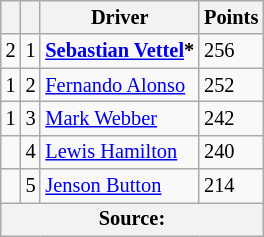<table class="wikitable" style="font-size: 85%;">
<tr>
<th></th>
<th></th>
<th>Driver</th>
<th>Points</th>
</tr>
<tr>
<td> 2</td>
<td align="center">1</td>
<td> <strong><a href='#'>Sebastian Vettel</a>*</strong></td>
<td>256</td>
</tr>
<tr>
<td> 1</td>
<td align="center">2</td>
<td> <a href='#'>Fernando Alonso</a></td>
<td>252</td>
</tr>
<tr>
<td> 1</td>
<td align="center">3</td>
<td> <a href='#'>Mark Webber</a></td>
<td>242</td>
</tr>
<tr>
<td></td>
<td align="center">4</td>
<td> <a href='#'>Lewis Hamilton</a></td>
<td>240</td>
</tr>
<tr>
<td></td>
<td align="center">5</td>
<td> <a href='#'>Jenson Button</a></td>
<td>214</td>
</tr>
<tr>
<th colspan=4>Source: </th>
</tr>
</table>
